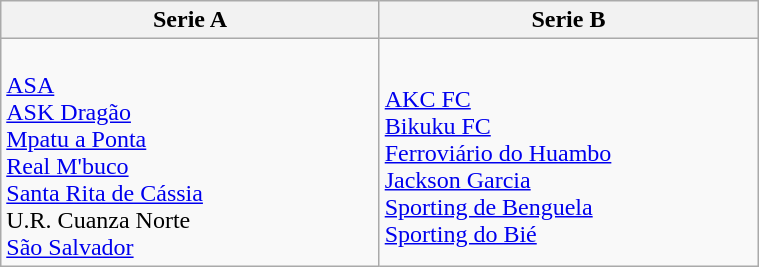<table class="wikitable" width=40%>
<tr>
<th width=175px>Serie A</th>
<th width=175px>Serie B</th>
</tr>
<tr>
<td><br><a href='#'>ASA</a><br>
<a href='#'>ASK Dragão</a><br>
<a href='#'>Mpatu a Ponta</a><br>
<a href='#'>Real M'buco</a><br>
<a href='#'>Santa Rita de Cássia</a><br>
U.R. Cuanza Norte<br>
<a href='#'>São Salvador</a></td>
<td><br><a href='#'>AKC FC</a><br>
<a href='#'>Bikuku FC</a><br>
<a href='#'>Ferroviário do Huambo</a><br>
<a href='#'>Jackson Garcia</a><br>
<a href='#'>Sporting de Benguela</a><br>
<a href='#'>Sporting do Bié</a></td>
</tr>
</table>
